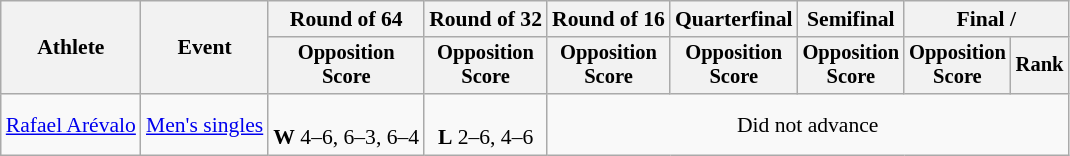<table class=wikitable style="font-size:90%">
<tr>
<th rowspan="2">Athlete</th>
<th rowspan="2">Event</th>
<th>Round of 64</th>
<th>Round of 32</th>
<th>Round of 16</th>
<th>Quarterfinal</th>
<th>Semifinal</th>
<th colspan=2>Final / </th>
</tr>
<tr style="font-size:95%">
<th>Opposition<br>Score</th>
<th>Opposition<br>Score</th>
<th>Opposition<br>Score</th>
<th>Opposition<br>Score</th>
<th>Opposition<br>Score</th>
<th>Opposition<br>Score</th>
<th>Rank</th>
</tr>
<tr align=center>
<td align=left><a href='#'>Rafael Arévalo</a></td>
<td align=left><a href='#'>Men's singles</a></td>
<td><br><strong>W</strong> 4–6, 6–3, 6–4</td>
<td><br><strong>L</strong> 2–6, 4–6</td>
<td colspan=5>Did not advance</td>
</tr>
</table>
